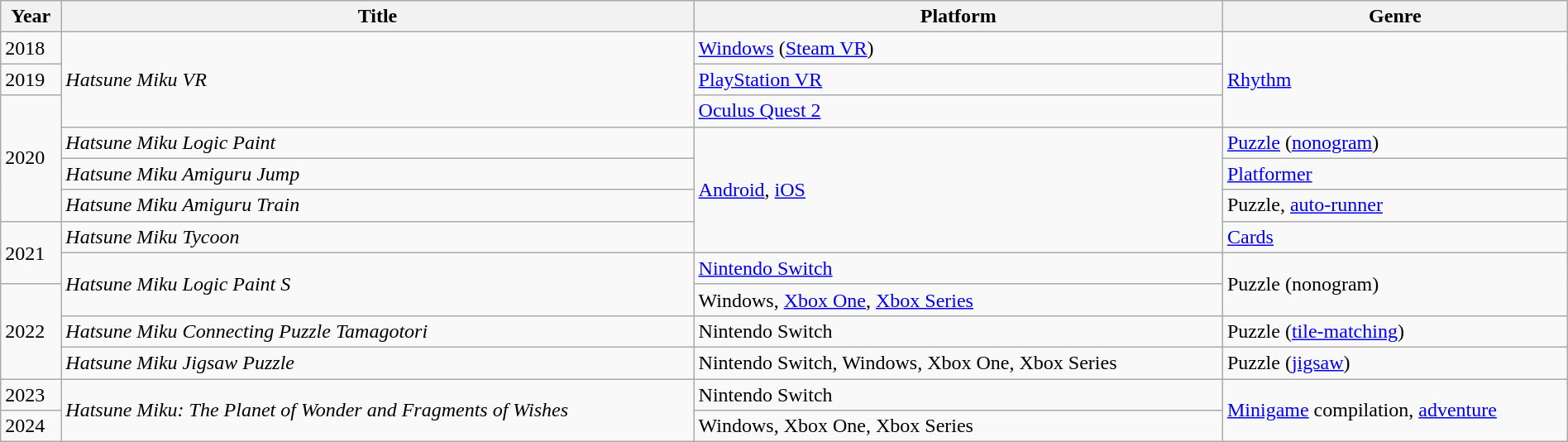<table class="wikitable sortable" style="text-align:left; width:100%">
<tr>
<th>Year</th>
<th>Title</th>
<th>Platform</th>
<th>Genre</th>
</tr>
<tr>
<td>2018</td>
<td rowspan="3"><em>Hatsune Miku VR</em></td>
<td><a href='#'>Windows</a> (<a href='#'>Steam VR</a>)</td>
<td rowspan="3"><a href='#'>Rhythm</a></td>
</tr>
<tr>
<td>2019</td>
<td><a href='#'>PlayStation VR</a></td>
</tr>
<tr>
<td rowspan="4">2020</td>
<td><a href='#'>Oculus Quest 2</a></td>
</tr>
<tr>
<td><em>Hatsune Miku Logic Paint</em></td>
<td rowspan="4"><a href='#'>Android</a>, <a href='#'>iOS</a></td>
<td><a href='#'>Puzzle</a> (<a href='#'>nonogram</a>)</td>
</tr>
<tr>
<td><em>Hatsune Miku Amiguru Jump</em></td>
<td><a href='#'>Platformer</a></td>
</tr>
<tr>
<td><em>Hatsune Miku Amiguru Train</em></td>
<td>Puzzle, <a href='#'>auto-runner</a></td>
</tr>
<tr>
<td rowspan="2">2021</td>
<td><em>Hatsune Miku Tycoon</em></td>
<td><a href='#'>Cards</a></td>
</tr>
<tr>
<td rowspan="2"><em>Hatsune Miku Logic Paint S</em></td>
<td><a href='#'>Nintendo Switch</a></td>
<td rowspan="2">Puzzle (nonogram)</td>
</tr>
<tr>
<td rowspan="3">2022</td>
<td>Windows, <a href='#'>Xbox One</a>, <a href='#'>Xbox Series</a></td>
</tr>
<tr>
<td><em>Hatsune Miku Connecting Puzzle Tamagotori</em></td>
<td>Nintendo Switch</td>
<td>Puzzle (<a href='#'>tile-matching</a>)</td>
</tr>
<tr>
<td><em>Hatsune Miku Jigsaw Puzzle</em></td>
<td>Nintendo Switch, Windows, Xbox One, Xbox Series</td>
<td>Puzzle (<a href='#'>jigsaw</a>)</td>
</tr>
<tr>
<td>2023</td>
<td rowspan="2"><em>Hatsune Miku: The Planet of Wonder and Fragments of Wishes</em></td>
<td>Nintendo Switch</td>
<td rowspan="2"><a href='#'>Minigame</a> compilation, <a href='#'>adventure</a></td>
</tr>
<tr>
<td>2024</td>
<td>Windows, Xbox One, Xbox Series</td>
</tr>
</table>
